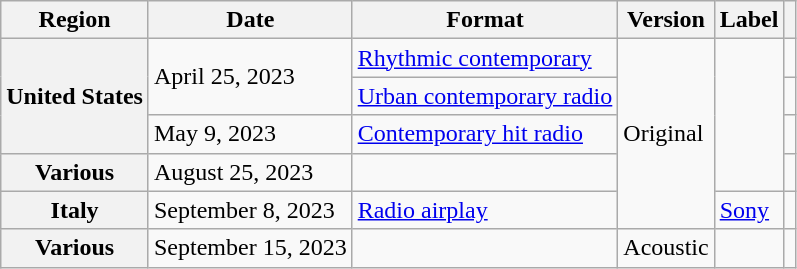<table class="wikitable plainrowheaders">
<tr>
<th scope="col">Region</th>
<th scope="col">Date</th>
<th scope="col">Format</th>
<th scope="col">Version</th>
<th scope="col">Label</th>
<th scope="col"></th>
</tr>
<tr>
<th scope="row" rowspan="3">United States</th>
<td rowspan="2">April 25, 2023</td>
<td><a href='#'>Rhythmic contemporary</a></td>
<td rowspan="5">Original</td>
<td rowspan="4"></td>
<td style="text-align:center"></td>
</tr>
<tr>
<td><a href='#'>Urban contemporary radio</a></td>
<td style="text-align:center"></td>
</tr>
<tr>
<td>May 9, 2023</td>
<td><a href='#'>Contemporary hit radio</a></td>
<td style="text-align:center"></td>
</tr>
<tr>
<th scope="row">Various</th>
<td>August 25, 2023</td>
<td></td>
<td style="text-align:center"></td>
</tr>
<tr>
<th scope="row">Italy</th>
<td>September 8, 2023</td>
<td><a href='#'>Radio airplay</a></td>
<td><a href='#'>Sony</a></td>
<td style="text-align:center"></td>
</tr>
<tr>
<th scope="row">Various</th>
<td>September 15, 2023</td>
<td></td>
<td>Acoustic</td>
<td></td>
<td style="text-align:center"></td>
</tr>
</table>
